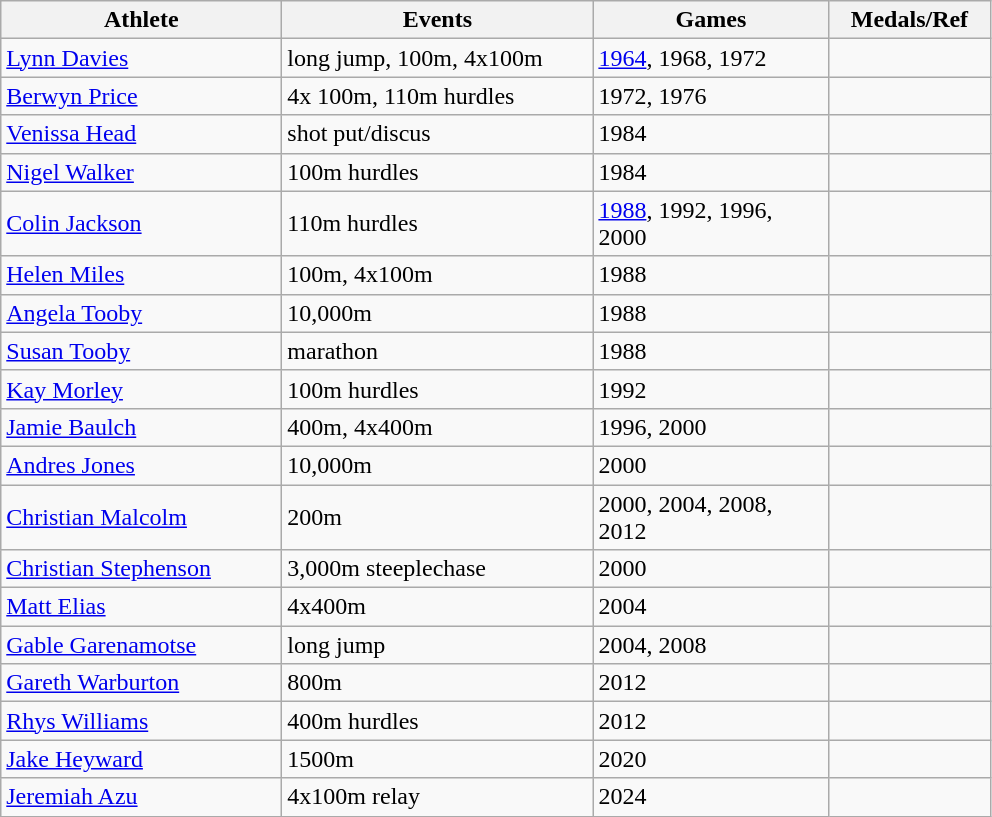<table class="wikitable">
<tr>
<th width=180>Athlete</th>
<th width=200>Events</th>
<th width=150>Games</th>
<th width=100>Medals/Ref</th>
</tr>
<tr>
<td><a href='#'>Lynn Davies</a></td>
<td>long jump, 100m, 4x100m</td>
<td><a href='#'>1964</a>, 1968, 1972</td>
<td></td>
</tr>
<tr>
<td><a href='#'>Berwyn Price</a></td>
<td>4x 100m, 110m hurdles</td>
<td>1972, 1976</td>
<td></td>
</tr>
<tr>
<td><a href='#'>Venissa Head</a></td>
<td>shot put/discus</td>
<td>1984</td>
<td></td>
</tr>
<tr>
<td><a href='#'>Nigel Walker</a></td>
<td>100m hurdles</td>
<td>1984</td>
<td></td>
</tr>
<tr>
<td><a href='#'>Colin Jackson</a></td>
<td>110m hurdles</td>
<td><a href='#'>1988</a>, 1992, 1996, 2000</td>
<td></td>
</tr>
<tr>
<td><a href='#'>Helen Miles</a></td>
<td>100m, 4x100m</td>
<td>1988</td>
<td></td>
</tr>
<tr>
<td><a href='#'>Angela Tooby</a></td>
<td>10,000m</td>
<td>1988</td>
<td></td>
</tr>
<tr>
<td><a href='#'>Susan Tooby</a></td>
<td>marathon</td>
<td>1988</td>
<td></td>
</tr>
<tr>
<td><a href='#'>Kay Morley</a></td>
<td>100m hurdles</td>
<td>1992</td>
<td></td>
</tr>
<tr>
<td><a href='#'>Jamie Baulch</a></td>
<td>400m, 4x400m</td>
<td>1996, 2000</td>
<td></td>
</tr>
<tr>
<td><a href='#'>Andres Jones</a></td>
<td>10,000m</td>
<td>2000</td>
<td></td>
</tr>
<tr>
<td><a href='#'>Christian Malcolm</a></td>
<td>200m</td>
<td>2000, 2004, 2008, 2012</td>
<td></td>
</tr>
<tr>
<td><a href='#'>Christian Stephenson</a></td>
<td>3,000m steeplechase</td>
<td>2000</td>
<td></td>
</tr>
<tr>
<td><a href='#'>Matt Elias</a></td>
<td>4x400m</td>
<td>2004</td>
<td></td>
</tr>
<tr>
<td> <a href='#'>Gable Garenamotse</a></td>
<td>long jump</td>
<td>2004, 2008</td>
<td></td>
</tr>
<tr>
<td><a href='#'>Gareth Warburton</a></td>
<td>800m</td>
<td>2012</td>
<td></td>
</tr>
<tr>
<td><a href='#'>Rhys Williams</a></td>
<td>400m hurdles</td>
<td>2012</td>
<td></td>
</tr>
<tr>
<td><a href='#'>Jake Heyward</a></td>
<td>1500m</td>
<td>2020</td>
<td></td>
</tr>
<tr>
<td><a href='#'>Jeremiah Azu</a></td>
<td>4x100m relay</td>
<td>2024</td>
<td></td>
</tr>
</table>
